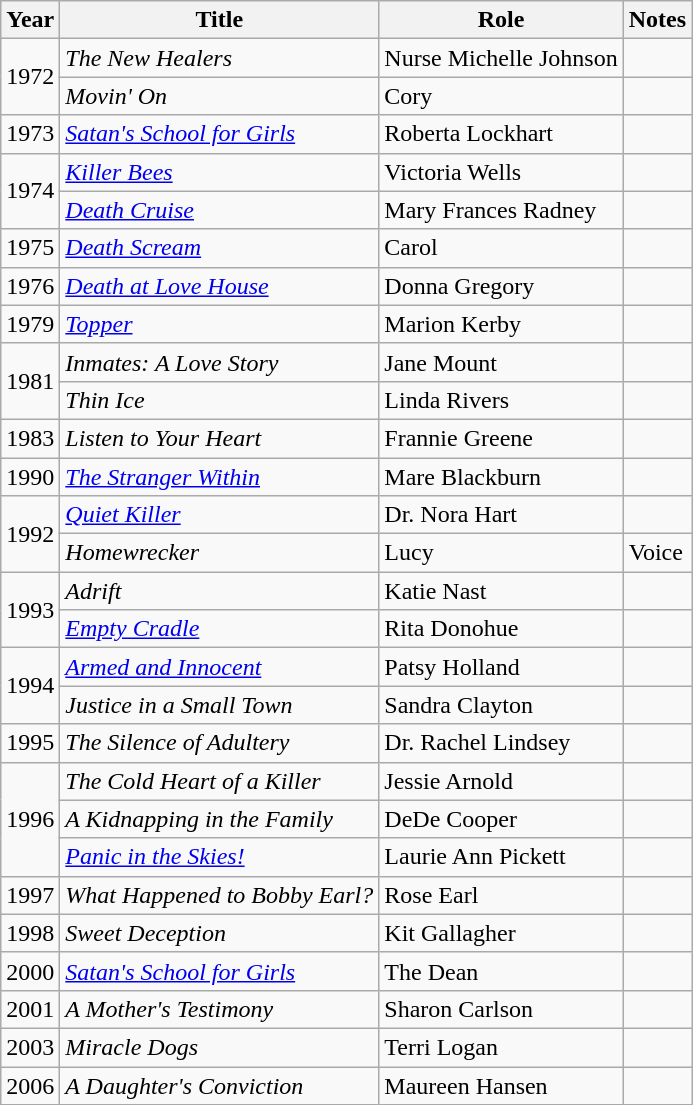<table class="wikitable sortable">
<tr>
<th>Year</th>
<th>Title</th>
<th>Role</th>
<th class="unsortable">Notes</th>
</tr>
<tr>
<td rowspan=2>1972</td>
<td><em>The New Healers</em></td>
<td>Nurse Michelle Johnson</td>
<td></td>
</tr>
<tr>
<td><em>Movin' On</em></td>
<td>Cory</td>
<td></td>
</tr>
<tr>
<td>1973</td>
<td><em><a href='#'>Satan's School for Girls</a></em></td>
<td>Roberta Lockhart</td>
<td></td>
</tr>
<tr>
<td rowspan=2>1974</td>
<td><em><a href='#'>Killer Bees</a></em></td>
<td>Victoria Wells</td>
<td></td>
</tr>
<tr>
<td><em><a href='#'>Death Cruise</a></em></td>
<td>Mary Frances Radney</td>
<td></td>
</tr>
<tr>
<td>1975</td>
<td><em><a href='#'>Death Scream</a></em></td>
<td>Carol</td>
<td></td>
</tr>
<tr>
<td>1976</td>
<td><em><a href='#'>Death at Love House</a></em></td>
<td>Donna Gregory</td>
<td></td>
</tr>
<tr>
<td>1979</td>
<td><em><a href='#'>Topper</a></em></td>
<td>Marion Kerby</td>
<td></td>
</tr>
<tr>
<td rowspan=2>1981</td>
<td><em>Inmates: A Love Story</em></td>
<td>Jane Mount</td>
<td></td>
</tr>
<tr>
<td><em>Thin Ice</em></td>
<td>Linda Rivers</td>
<td></td>
</tr>
<tr>
<td>1983</td>
<td><em>Listen to Your Heart</em></td>
<td>Frannie Greene</td>
<td></td>
</tr>
<tr>
<td>1990</td>
<td><em><a href='#'>The Stranger Within</a></em></td>
<td>Mare Blackburn</td>
<td></td>
</tr>
<tr>
<td rowspan=2>1992</td>
<td><em><a href='#'>Quiet Killer</a></em></td>
<td>Dr. Nora Hart</td>
<td></td>
</tr>
<tr>
<td><em>Homewrecker</em></td>
<td>Lucy</td>
<td>Voice</td>
</tr>
<tr>
<td rowspan=2>1993</td>
<td><em>Adrift</em></td>
<td>Katie Nast</td>
<td></td>
</tr>
<tr>
<td><em><a href='#'>Empty Cradle</a></em></td>
<td>Rita Donohue</td>
<td></td>
</tr>
<tr>
<td rowspan=2>1994</td>
<td><em><a href='#'>Armed and Innocent</a></em></td>
<td>Patsy Holland</td>
<td></td>
</tr>
<tr>
<td><em>Justice in a Small Town</em></td>
<td>Sandra Clayton</td>
<td></td>
</tr>
<tr>
<td>1995</td>
<td><em>The Silence of Adultery</em></td>
<td>Dr. Rachel Lindsey</td>
<td></td>
</tr>
<tr>
<td rowspan=3>1996</td>
<td><em>The Cold Heart of a Killer</em></td>
<td>Jessie Arnold</td>
<td></td>
</tr>
<tr>
<td><em>A Kidnapping in the Family</em></td>
<td>DeDe Cooper</td>
<td></td>
</tr>
<tr>
<td><em><a href='#'>Panic in the Skies!</a></em></td>
<td>Laurie Ann Pickett</td>
<td></td>
</tr>
<tr>
<td>1997</td>
<td><em>What Happened to Bobby Earl?</em></td>
<td>Rose Earl</td>
<td></td>
</tr>
<tr>
<td>1998</td>
<td><em>Sweet Deception</em></td>
<td>Kit Gallagher</td>
<td></td>
</tr>
<tr>
<td>2000</td>
<td><em><a href='#'>Satan's School for Girls</a></em></td>
<td>The Dean</td>
<td></td>
</tr>
<tr>
<td>2001</td>
<td><em>A Mother's Testimony</em></td>
<td>Sharon Carlson</td>
<td></td>
</tr>
<tr>
<td>2003</td>
<td><em>Miracle Dogs</em></td>
<td>Terri Logan</td>
<td></td>
</tr>
<tr>
<td>2006</td>
<td><em>A Daughter's Conviction</em></td>
<td>Maureen Hansen</td>
<td></td>
</tr>
</table>
